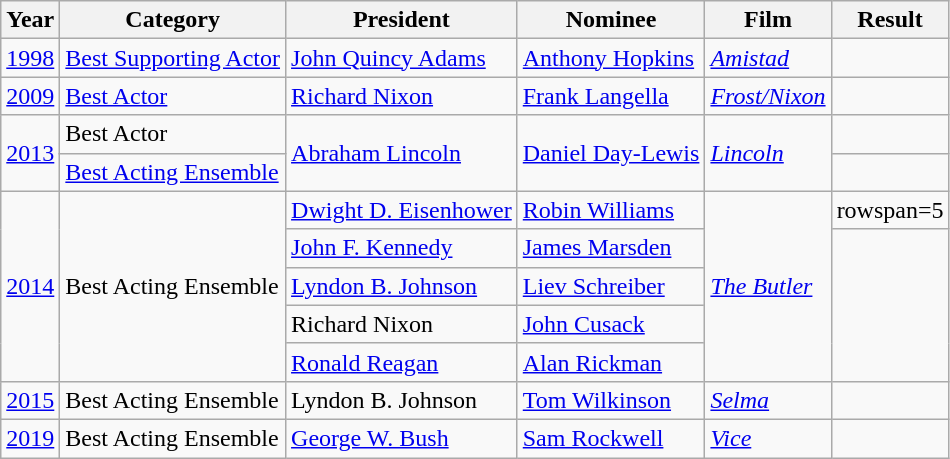<table class="wikitable sortable">
<tr>
<th>Year</th>
<th>Category</th>
<th>President</th>
<th>Nominee</th>
<th>Film</th>
<th>Result</th>
</tr>
<tr>
<td><a href='#'>1998</a></td>
<td><a href='#'>Best Supporting Actor</a></td>
<td><a href='#'>John Quincy Adams</a></td>
<td><a href='#'>Anthony Hopkins</a></td>
<td><em><a href='#'>Amistad</a></em></td>
<td></td>
</tr>
<tr>
<td><a href='#'>2009</a></td>
<td><a href='#'>Best Actor</a></td>
<td><a href='#'>Richard Nixon</a></td>
<td><a href='#'>Frank Langella</a></td>
<td><em><a href='#'>Frost/Nixon</a></em></td>
<td></td>
</tr>
<tr>
<td rowspan=2><a href='#'>2013</a></td>
<td>Best Actor</td>
<td rowspan=2><a href='#'>Abraham Lincoln</a></td>
<td rowspan=2><a href='#'>Daniel Day-Lewis</a></td>
<td rowspan=2><em><a href='#'>Lincoln</a></em></td>
<td></td>
</tr>
<tr>
<td><a href='#'>Best Acting Ensemble</a></td>
<td></td>
</tr>
<tr>
<td rowspan=5><a href='#'>2014</a></td>
<td rowspan=5>Best Acting Ensemble</td>
<td><a href='#'>Dwight D. Eisenhower</a></td>
<td><a href='#'>Robin Williams</a></td>
<td rowspan=5><em><a href='#'>The Butler</a></em></td>
<td>rowspan=5 </td>
</tr>
<tr>
<td><a href='#'>John F. Kennedy</a></td>
<td><a href='#'>James Marsden</a></td>
</tr>
<tr>
<td><a href='#'>Lyndon B. Johnson</a></td>
<td><a href='#'>Liev Schreiber</a></td>
</tr>
<tr>
<td>Richard Nixon</td>
<td><a href='#'>John Cusack</a></td>
</tr>
<tr>
<td><a href='#'>Ronald Reagan</a></td>
<td><a href='#'>Alan Rickman</a></td>
</tr>
<tr>
<td><a href='#'>2015</a></td>
<td>Best Acting Ensemble</td>
<td>Lyndon B. Johnson</td>
<td><a href='#'>Tom Wilkinson</a></td>
<td><em><a href='#'>Selma</a></em></td>
<td></td>
</tr>
<tr>
<td><a href='#'>2019</a></td>
<td>Best Acting Ensemble</td>
<td><a href='#'>George W. Bush</a></td>
<td><a href='#'>Sam Rockwell</a></td>
<td><em><a href='#'>Vice</a></em></td>
<td></td>
</tr>
</table>
